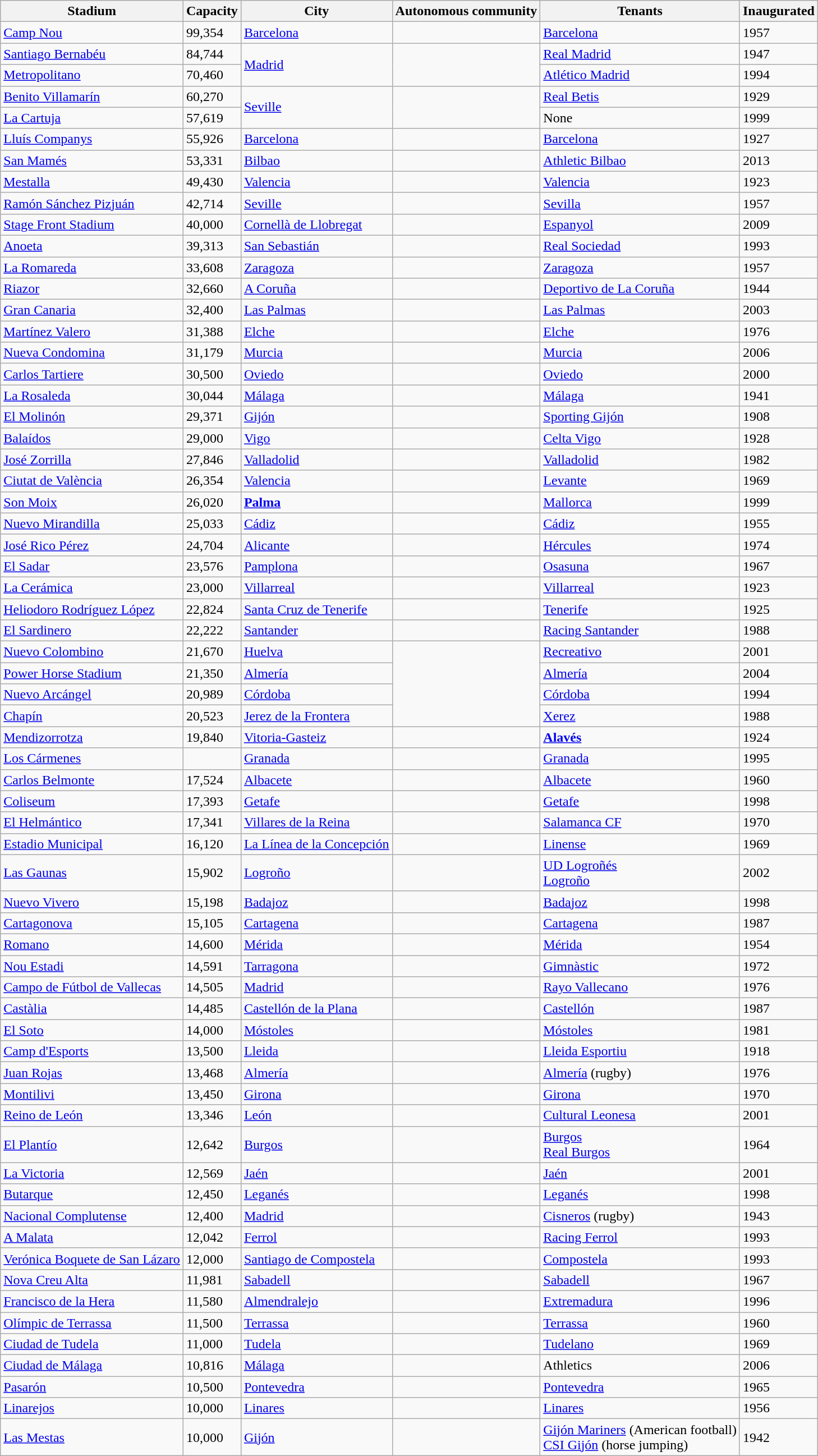<table class="wikitable sortable">
<tr>
<th>Stadium</th>
<th>Capacity</th>
<th>City</th>
<th>Autonomous community</th>
<th>Tenants</th>
<th>Inaugurated</th>
</tr>
<tr>
<td><a href='#'>Camp Nou</a></td>
<td>99,354</td>
<td><a href='#'>Barcelona</a></td>
<td></td>
<td><a href='#'>Barcelona</a></td>
<td>1957</td>
</tr>
<tr>
<td><a href='#'>Santiago Bernabéu</a></td>
<td>84,744</td>
<td rowspan=2><a href='#'>Madrid</a></td>
<td rowspan=2></td>
<td><a href='#'>Real Madrid</a></td>
<td>1947</td>
</tr>
<tr>
<td><a href='#'>Metropolitano</a></td>
<td>70,460</td>
<td><a href='#'>Atlético Madrid</a></td>
<td>1994</td>
</tr>
<tr>
<td><a href='#'>Benito Villamarín</a></td>
<td>60,270</td>
<td rowspan=2><a href='#'>Seville</a></td>
<td rowspan=2></td>
<td><a href='#'>Real Betis</a></td>
<td>1929</td>
</tr>
<tr>
<td><a href='#'>La Cartuja</a></td>
<td>57,619</td>
<td>None</td>
<td>1999</td>
</tr>
<tr>
<td><a href='#'>Lluís Companys</a></td>
<td>55,926</td>
<td><a href='#'>Barcelona</a></td>
<td></td>
<td><a href='#'>Barcelona</a></td>
<td>1927</td>
</tr>
<tr>
<td><a href='#'>San Mamés</a></td>
<td>53,331</td>
<td><a href='#'>Bilbao</a></td>
<td></td>
<td><a href='#'>Athletic Bilbao</a></td>
<td>2013</td>
</tr>
<tr>
<td><a href='#'>Mestalla</a></td>
<td>49,430</td>
<td><a href='#'>Valencia</a></td>
<td></td>
<td><a href='#'>Valencia</a></td>
<td>1923</td>
</tr>
<tr>
<td><a href='#'>Ramón Sánchez Pizjuán</a></td>
<td>42,714</td>
<td><a href='#'>Seville</a></td>
<td></td>
<td><a href='#'>Sevilla</a></td>
<td>1957</td>
</tr>
<tr>
<td><a href='#'>Stage Front Stadium</a></td>
<td>40,000</td>
<td><a href='#'>Cornellà de Llobregat</a></td>
<td></td>
<td><a href='#'>Espanyol</a></td>
<td>2009</td>
</tr>
<tr>
<td><a href='#'>Anoeta</a></td>
<td>39,313</td>
<td><a href='#'>San Sebastián</a></td>
<td></td>
<td><a href='#'>Real Sociedad</a></td>
<td>1993</td>
</tr>
<tr>
<td><a href='#'>La Romareda</a></td>
<td>33,608</td>
<td><a href='#'>Zaragoza</a></td>
<td></td>
<td><a href='#'>Zaragoza</a></td>
<td>1957</td>
</tr>
<tr>
<td><a href='#'>Riazor</a></td>
<td>32,660</td>
<td><a href='#'>A Coruña</a></td>
<td></td>
<td><a href='#'>Deportivo de La Coruña</a></td>
<td>1944</td>
</tr>
<tr>
<td><a href='#'>Gran Canaria</a></td>
<td>32,400</td>
<td><a href='#'>Las Palmas</a></td>
<td></td>
<td><a href='#'>Las Palmas</a></td>
<td>2003</td>
</tr>
<tr>
<td><a href='#'>Martínez Valero</a></td>
<td>31,388</td>
<td><a href='#'>Elche</a></td>
<td></td>
<td><a href='#'>Elche</a></td>
<td>1976</td>
</tr>
<tr>
<td><a href='#'>Nueva Condomina</a></td>
<td>31,179</td>
<td><a href='#'>Murcia</a></td>
<td></td>
<td><a href='#'>Murcia</a></td>
<td>2006</td>
</tr>
<tr>
<td><a href='#'>Carlos Tartiere</a></td>
<td>30,500</td>
<td><a href='#'>Oviedo</a></td>
<td></td>
<td><a href='#'>Oviedo</a></td>
<td>2000</td>
</tr>
<tr>
<td><a href='#'>La Rosaleda</a></td>
<td>30,044</td>
<td><a href='#'>Málaga</a></td>
<td></td>
<td><a href='#'>Málaga</a></td>
<td>1941</td>
</tr>
<tr>
<td><a href='#'>El Molinón</a></td>
<td>29,371</td>
<td><a href='#'>Gijón</a></td>
<td></td>
<td><a href='#'>Sporting Gijón</a></td>
<td>1908</td>
</tr>
<tr>
<td><a href='#'>Balaídos</a></td>
<td>29,000</td>
<td><a href='#'>Vigo</a></td>
<td></td>
<td><a href='#'>Celta Vigo</a></td>
<td>1928</td>
</tr>
<tr>
<td><a href='#'>José Zorrilla</a></td>
<td>27,846</td>
<td><a href='#'>Valladolid</a></td>
<td></td>
<td><a href='#'>Valladolid</a></td>
<td>1982</td>
</tr>
<tr>
<td><a href='#'>Ciutat de València</a></td>
<td>26,354</td>
<td><a href='#'>Valencia</a></td>
<td></td>
<td><a href='#'>Levante</a></td>
<td>1969</td>
</tr>
<tr>
<td><a href='#'>Son Moix</a></td>
<td>26,020</td>
<td><strong><a href='#'>Palma</a></strong></td>
<td></td>
<td><a href='#'>Mallorca</a></td>
<td>1999</td>
</tr>
<tr>
<td><a href='#'>Nuevo Mirandilla</a></td>
<td>25,033</td>
<td><a href='#'>Cádiz</a></td>
<td></td>
<td><a href='#'>Cádiz</a></td>
<td>1955</td>
</tr>
<tr>
<td><a href='#'>José Rico Pérez</a></td>
<td>24,704</td>
<td><a href='#'>Alicante</a></td>
<td></td>
<td><a href='#'>Hércules</a></td>
<td>1974</td>
</tr>
<tr>
<td><a href='#'>El Sadar</a></td>
<td>23,576</td>
<td><a href='#'>Pamplona</a></td>
<td></td>
<td><a href='#'>Osasuna</a></td>
<td>1967</td>
</tr>
<tr>
<td><a href='#'>La Cerámica</a></td>
<td>23,000</td>
<td><a href='#'>Villarreal</a></td>
<td></td>
<td><a href='#'>Villarreal</a></td>
<td>1923</td>
</tr>
<tr>
<td><a href='#'>Heliodoro Rodríguez López</a></td>
<td>22,824</td>
<td><a href='#'>Santa Cruz de Tenerife</a></td>
<td></td>
<td><a href='#'>Tenerife</a></td>
<td>1925</td>
</tr>
<tr>
<td><a href='#'>El Sardinero</a></td>
<td>22,222</td>
<td><a href='#'>Santander</a></td>
<td></td>
<td><a href='#'>Racing Santander</a></td>
<td>1988</td>
</tr>
<tr>
<td><a href='#'>Nuevo Colombino</a></td>
<td>21,670</td>
<td><a href='#'>Huelva</a></td>
<td rowspan=4></td>
<td><a href='#'>Recreativo</a></td>
<td>2001</td>
</tr>
<tr>
<td><a href='#'>Power Horse Stadium</a></td>
<td>21,350</td>
<td><a href='#'>Almería</a></td>
<td><a href='#'>Almería</a></td>
<td>2004</td>
</tr>
<tr>
<td><a href='#'>Nuevo Arcángel</a></td>
<td>20,989</td>
<td><a href='#'>Córdoba</a></td>
<td><a href='#'>Córdoba</a></td>
<td>1994</td>
</tr>
<tr>
<td><a href='#'>Chapín</a></td>
<td>20,523</td>
<td><a href='#'>Jerez de la Frontera</a></td>
<td><a href='#'>Xerez</a></td>
<td>1988</td>
</tr>
<tr>
<td><a href='#'>Mendizorrotza</a></td>
<td>19,840</td>
<td><a href='#'>Vitoria-Gasteiz</a></td>
<td></td>
<td><strong><a href='#'>Alavés</a></strong></td>
<td>1924</td>
</tr>
<tr>
<td><a href='#'>Los Cármenes</a></td>
<td></td>
<td><a href='#'>Granada</a></td>
<td></td>
<td><a href='#'>Granada</a></td>
<td>1995</td>
</tr>
<tr>
<td><a href='#'>Carlos Belmonte</a></td>
<td>17,524</td>
<td><a href='#'>Albacete</a></td>
<td></td>
<td><a href='#'>Albacete</a></td>
<td>1960</td>
</tr>
<tr>
<td><a href='#'>Coliseum</a></td>
<td>17,393</td>
<td><a href='#'>Getafe</a></td>
<td></td>
<td><a href='#'>Getafe</a></td>
<td>1998</td>
</tr>
<tr>
<td><a href='#'>El Helmántico</a></td>
<td>17,341</td>
<td><a href='#'>Villares de la Reina</a></td>
<td></td>
<td><a href='#'>Salamanca CF</a></td>
<td>1970</td>
</tr>
<tr>
<td><a href='#'>Estadio Municipal</a></td>
<td>16,120</td>
<td><a href='#'>La Línea de la Concepción</a></td>
<td></td>
<td><a href='#'>Linense</a></td>
<td>1969</td>
</tr>
<tr>
<td><a href='#'>Las Gaunas</a></td>
<td>15,902</td>
<td><a href='#'>Logroño</a></td>
<td></td>
<td><a href='#'>UD Logroñés</a><br><a href='#'>Logroño</a></td>
<td>2002</td>
</tr>
<tr>
<td><a href='#'>Nuevo Vivero</a></td>
<td>15,198</td>
<td><a href='#'>Badajoz</a></td>
<td></td>
<td><a href='#'>Badajoz</a></td>
<td>1998</td>
</tr>
<tr>
<td><a href='#'>Cartagonova</a></td>
<td>15,105</td>
<td><a href='#'>Cartagena</a></td>
<td></td>
<td><a href='#'>Cartagena</a></td>
<td>1987</td>
</tr>
<tr>
<td><a href='#'>Romano</a></td>
<td>14,600</td>
<td><a href='#'>Mérida</a></td>
<td></td>
<td><a href='#'>Mérida</a></td>
<td>1954</td>
</tr>
<tr>
<td><a href='#'>Nou Estadi</a></td>
<td>14,591</td>
<td><a href='#'>Tarragona</a></td>
<td></td>
<td><a href='#'>Gimnàstic</a></td>
<td>1972</td>
</tr>
<tr>
<td><a href='#'>Campo de Fútbol de Vallecas</a></td>
<td>14,505</td>
<td><a href='#'>Madrid</a></td>
<td></td>
<td><a href='#'>Rayo Vallecano</a></td>
<td>1976</td>
</tr>
<tr>
<td><a href='#'>Castàlia</a></td>
<td>14,485</td>
<td><a href='#'>Castellón de la Plana</a></td>
<td></td>
<td><a href='#'>Castellón</a></td>
<td>1987</td>
</tr>
<tr>
<td><a href='#'>El Soto</a></td>
<td>14,000</td>
<td><a href='#'>Móstoles</a></td>
<td></td>
<td><a href='#'>Móstoles</a></td>
<td>1981</td>
</tr>
<tr>
<td><a href='#'>Camp d'Esports</a></td>
<td>13,500</td>
<td><a href='#'>Lleida</a></td>
<td></td>
<td><a href='#'>Lleida Esportiu</a></td>
<td>1918</td>
</tr>
<tr>
<td><a href='#'>Juan Rojas</a></td>
<td>13,468</td>
<td><a href='#'>Almería</a></td>
<td></td>
<td><a href='#'>Almería</a> (rugby)</td>
<td>1976</td>
</tr>
<tr>
<td><a href='#'>Montilivi</a></td>
<td>13,450</td>
<td><a href='#'>Girona</a></td>
<td></td>
<td><a href='#'>Girona</a></td>
<td>1970</td>
</tr>
<tr>
<td><a href='#'>Reino de León</a></td>
<td>13,346</td>
<td><a href='#'>León</a></td>
<td></td>
<td><a href='#'>Cultural Leonesa</a></td>
<td>2001</td>
</tr>
<tr>
<td><a href='#'>El Plantío</a></td>
<td>12,642</td>
<td><a href='#'>Burgos</a></td>
<td></td>
<td><a href='#'>Burgos</a><br><a href='#'>Real Burgos</a></td>
<td>1964</td>
</tr>
<tr>
<td><a href='#'>La Victoria</a></td>
<td>12,569</td>
<td><a href='#'>Jaén</a></td>
<td></td>
<td><a href='#'>Jaén</a></td>
<td>2001</td>
</tr>
<tr>
<td><a href='#'>Butarque</a></td>
<td>12,450</td>
<td><a href='#'>Leganés</a></td>
<td></td>
<td><a href='#'>Leganés</a></td>
<td>1998</td>
</tr>
<tr>
<td><a href='#'>Nacional Complutense</a></td>
<td>12,400</td>
<td><a href='#'>Madrid</a></td>
<td></td>
<td><a href='#'>Cisneros</a> (rugby)</td>
<td>1943</td>
</tr>
<tr>
<td><a href='#'>A Malata</a></td>
<td>12,042</td>
<td><a href='#'>Ferrol</a></td>
<td></td>
<td><a href='#'>Racing Ferrol</a></td>
<td>1993</td>
</tr>
<tr>
<td><a href='#'>Verónica Boquete de San Lázaro</a></td>
<td>12,000</td>
<td><a href='#'>Santiago de Compostela</a></td>
<td></td>
<td><a href='#'>Compostela</a></td>
<td>1993</td>
</tr>
<tr>
<td><a href='#'>Nova Creu Alta</a></td>
<td>11,981</td>
<td><a href='#'>Sabadell</a></td>
<td></td>
<td><a href='#'>Sabadell</a></td>
<td>1967</td>
</tr>
<tr>
<td><a href='#'>Francisco de la Hera</a></td>
<td>11,580</td>
<td><a href='#'>Almendralejo</a></td>
<td></td>
<td><a href='#'>Extremadura</a></td>
<td>1996</td>
</tr>
<tr>
<td><a href='#'>Olímpic de Terrassa</a></td>
<td>11,500</td>
<td><a href='#'>Terrassa</a></td>
<td></td>
<td><a href='#'>Terrassa</a></td>
<td>1960</td>
</tr>
<tr>
<td><a href='#'>Ciudad de Tudela</a></td>
<td>11,000</td>
<td><a href='#'>Tudela</a></td>
<td></td>
<td><a href='#'>Tudelano</a></td>
<td>1969</td>
</tr>
<tr>
<td><a href='#'>Ciudad de Málaga</a></td>
<td>10,816</td>
<td><a href='#'>Málaga</a></td>
<td></td>
<td>Athletics</td>
<td>2006</td>
</tr>
<tr>
<td><a href='#'>Pasarón</a></td>
<td>10,500</td>
<td><a href='#'>Pontevedra</a></td>
<td></td>
<td><a href='#'>Pontevedra</a></td>
<td>1965</td>
</tr>
<tr>
<td><a href='#'>Linarejos</a></td>
<td>10,000</td>
<td><a href='#'>Linares</a></td>
<td></td>
<td><a href='#'>Linares</a></td>
<td>1956</td>
</tr>
<tr>
<td><a href='#'>Las Mestas</a></td>
<td>10,000</td>
<td><a href='#'>Gijón</a></td>
<td></td>
<td><a href='#'>Gijón Mariners</a> (American football)<br><a href='#'>CSI Gijón</a> (horse jumping)</td>
<td>1942</td>
</tr>
</table>
